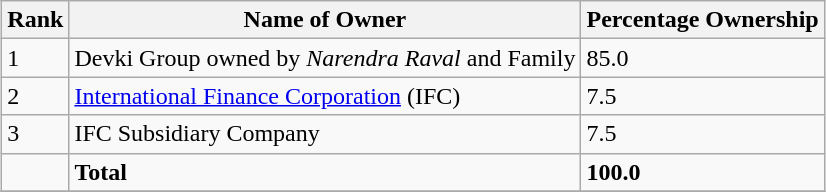<table class="wikitable sortable" style="margin: 0.5em auto">
<tr>
<th>Rank</th>
<th>Name of Owner</th>
<th>Percentage Ownership</th>
</tr>
<tr>
<td>1</td>
<td>Devki Group owned by <em>Narendra Raval</em> and Family</td>
<td>85.0</td>
</tr>
<tr>
<td>2</td>
<td><a href='#'>International Finance Corporation</a> (IFC)</td>
<td>7.5</td>
</tr>
<tr>
<td>3</td>
<td>IFC Subsidiary Company</td>
<td>7.5</td>
</tr>
<tr>
<td></td>
<td><strong>Total</strong></td>
<td><strong>100.0</strong></td>
</tr>
<tr>
</tr>
</table>
